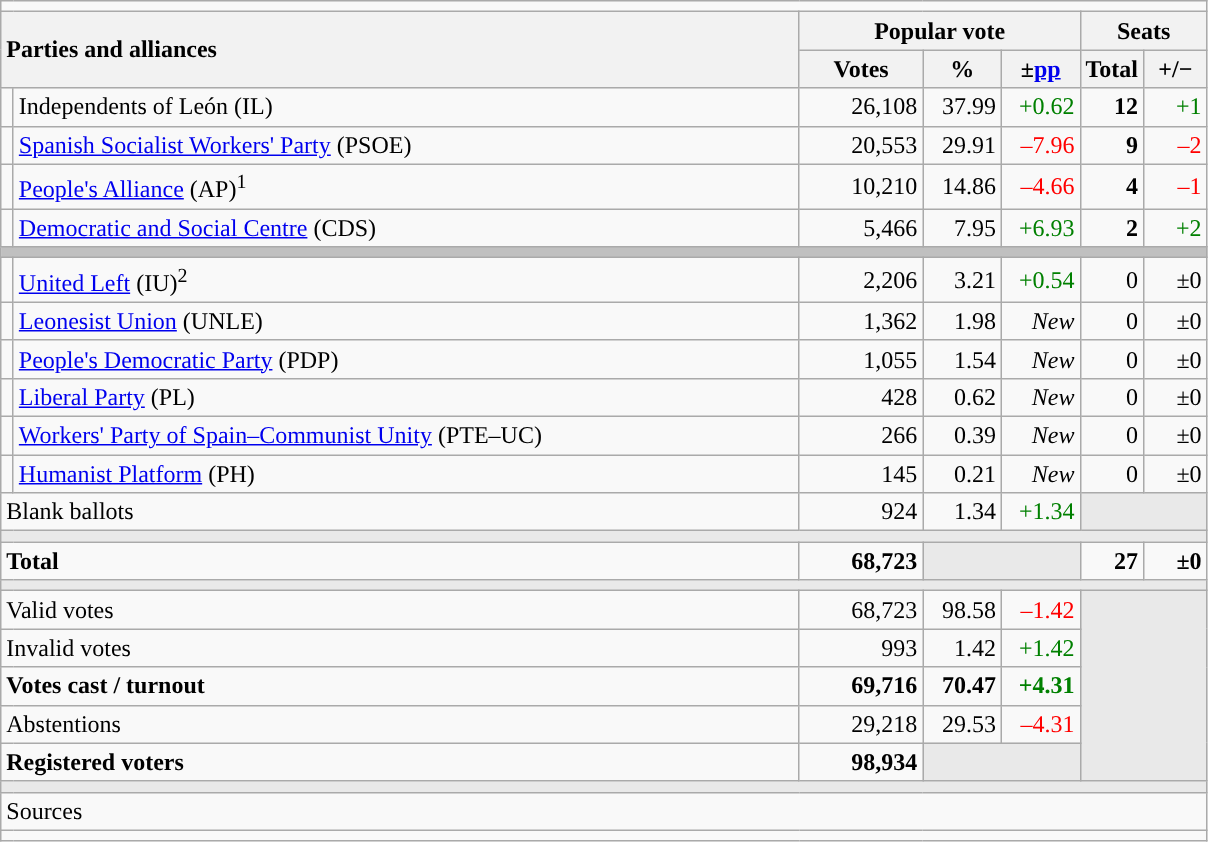<table class="wikitable" style="text-align:right;">
<tr>
<td colspan="7"></td>
</tr>
<tr>
<th style="text-align:left;" rowspan="2" colspan="2" width="525">Parties and alliances</th>
<th colspan="3">Popular vote</th>
<th colspan="2">Seats</th>
</tr>
<tr>
<th width="75">Votes</th>
<th width="45">%</th>
<th width="45">±<a href='#'>pp</a></th>
<th width="35">Total</th>
<th width="35">+/−</th>
</tr>
<tr>
<td width="1" style="color:inherit;background:"></td>
<td align="left">Independents of León (IL)</td>
<td>26,108</td>
<td>37.99</td>
<td style="color:green;">+0.62</td>
<td><strong>12</strong></td>
<td style="color:green;">+1</td>
</tr>
<tr>
<td style="color:inherit;background:"></td>
<td align="left"><a href='#'>Spanish Socialist Workers' Party</a> (PSOE)</td>
<td>20,553</td>
<td>29.91</td>
<td style="color:red;">–7.96</td>
<td><strong>9</strong></td>
<td style="color:red;">–2</td>
</tr>
<tr>
<td style="color:inherit;background:"></td>
<td align="left"><a href='#'>People's Alliance</a> (AP)<sup>1</sup></td>
<td>10,210</td>
<td>14.86</td>
<td style="color:red;">–4.66</td>
<td><strong>4</strong></td>
<td style="color:red;">–1</td>
</tr>
<tr>
<td style="color:inherit;background:"></td>
<td align="left"><a href='#'>Democratic and Social Centre</a> (CDS)</td>
<td>5,466</td>
<td>7.95</td>
<td style="color:green;">+6.93</td>
<td><strong>2</strong></td>
<td style="color:green;">+2</td>
</tr>
<tr>
<td colspan="7" bgcolor="#C0C0C0"></td>
</tr>
<tr>
<td style="color:inherit;background:"></td>
<td align="left"><a href='#'>United Left</a> (IU)<sup>2</sup></td>
<td>2,206</td>
<td>3.21</td>
<td style="color:green;">+0.54</td>
<td>0</td>
<td>±0</td>
</tr>
<tr>
<td style="color:inherit;background:"></td>
<td align="left"><a href='#'>Leonesist Union</a> (UNLE)</td>
<td>1,362</td>
<td>1.98</td>
<td><em>New</em></td>
<td>0</td>
<td>±0</td>
</tr>
<tr>
<td style="color:inherit;background:"></td>
<td align="left"><a href='#'>People's Democratic Party</a> (PDP)</td>
<td>1,055</td>
<td>1.54</td>
<td><em>New</em></td>
<td>0</td>
<td>±0</td>
</tr>
<tr>
<td style="color:inherit;background:"></td>
<td align="left"><a href='#'>Liberal Party</a> (PL)</td>
<td>428</td>
<td>0.62</td>
<td><em>New</em></td>
<td>0</td>
<td>±0</td>
</tr>
<tr>
<td style="color:inherit;background:"></td>
<td align="left"><a href='#'>Workers' Party of Spain–Communist Unity</a> (PTE–UC)</td>
<td>266</td>
<td>0.39</td>
<td><em>New</em></td>
<td>0</td>
<td>±0</td>
</tr>
<tr>
<td style="color:inherit;background:"></td>
<td align="left"><a href='#'>Humanist Platform</a> (PH)</td>
<td>145</td>
<td>0.21</td>
<td><em>New</em></td>
<td>0</td>
<td>±0</td>
</tr>
<tr>
<td align="left" colspan="2">Blank ballots</td>
<td>924</td>
<td>1.34</td>
<td style="color:green;">+1.34</td>
<td bgcolor="#E9E9E9" colspan="2"></td>
</tr>
<tr>
<td colspan="7" bgcolor="#E9E9E9"></td>
</tr>
<tr style="font-weight:bold;">
<td align="left" colspan="2">Total</td>
<td>68,723</td>
<td bgcolor="#E9E9E9" colspan="2"></td>
<td>27</td>
<td>±0</td>
</tr>
<tr>
<td colspan="7" bgcolor="#E9E9E9"></td>
</tr>
<tr>
<td align="left" colspan="2">Valid votes</td>
<td>68,723</td>
<td>98.58</td>
<td style="color:red;">–1.42</td>
<td bgcolor="#E9E9E9" colspan="2" rowspan="5"></td>
</tr>
<tr>
<td align="left" colspan="2">Invalid votes</td>
<td>993</td>
<td>1.42</td>
<td style="color:green;">+1.42</td>
</tr>
<tr style="font-weight:bold;">
<td align="left" colspan="2">Votes cast / turnout</td>
<td>69,716</td>
<td>70.47</td>
<td style="color:green;">+4.31</td>
</tr>
<tr>
<td align="left" colspan="2">Abstentions</td>
<td>29,218</td>
<td>29.53</td>
<td style="color:red;">–4.31</td>
</tr>
<tr style="font-weight:bold;">
<td align="left" colspan="2">Registered voters</td>
<td>98,934</td>
<td bgcolor="#E9E9E9" colspan="2"></td>
</tr>
<tr>
<td colspan="7" bgcolor="#E9E9E9"></td>
</tr>
<tr>
<td align="left" colspan="7">Sources</td>
</tr>
<tr>
<td colspan="7" style="text-align:left; max-width:790px;"></td>
</tr>
</table>
